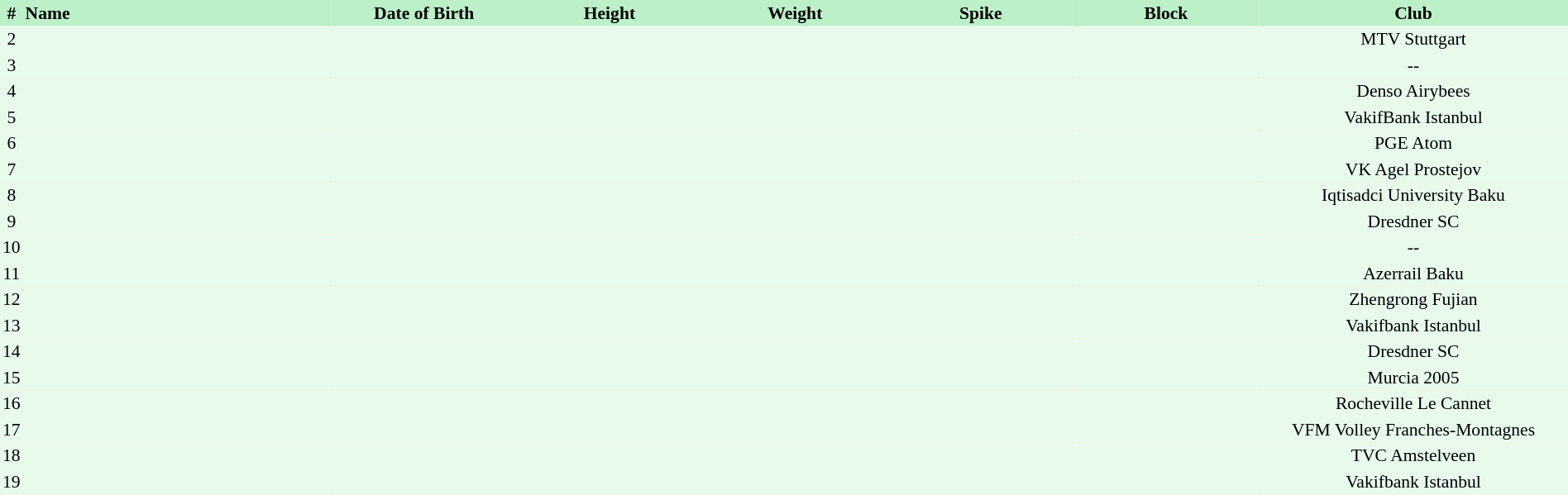<table border=0 cellpadding=2 cellspacing=0  |- bgcolor=#FFECCE style="text-align:center; font-size:90%; width:100%">
<tr bgcolor=#BBF0C9>
<th>#</th>
<th align=left width=20%>Name</th>
<th width=12%>Date of Birth</th>
<th width=12%>Height</th>
<th width=12%>Weight</th>
<th width=12%>Spike</th>
<th width=12%>Block</th>
<th width=20%>Club</th>
</tr>
<tr bgcolor=#E7FAEC>
<td>2</td>
<td align=left></td>
<td align=right></td>
<td></td>
<td></td>
<td></td>
<td></td>
<td>MTV Stuttgart</td>
</tr>
<tr bgcolor=#E7FAEC>
<td>3</td>
<td align=left></td>
<td align=right></td>
<td></td>
<td></td>
<td></td>
<td></td>
<td>--</td>
</tr>
<tr bgcolor=#E7FAEC>
<td>4</td>
<td align=left></td>
<td align=right></td>
<td></td>
<td></td>
<td></td>
<td></td>
<td>Denso Airybees</td>
</tr>
<tr bgcolor=#E7FAEC>
<td>5</td>
<td align=left></td>
<td align=right></td>
<td></td>
<td></td>
<td></td>
<td></td>
<td>VakifBank Istanbul</td>
</tr>
<tr bgcolor=#E7FAEC>
<td>6</td>
<td align=left></td>
<td align=right></td>
<td></td>
<td></td>
<td></td>
<td></td>
<td>PGE Atom</td>
</tr>
<tr bgcolor=#E7FAEC>
<td>7</td>
<td align=left></td>
<td align=right></td>
<td></td>
<td></td>
<td></td>
<td></td>
<td>VK Agel Prostejov</td>
</tr>
<tr bgcolor=#E7FAEC>
<td>8</td>
<td align=left></td>
<td align=right></td>
<td></td>
<td></td>
<td></td>
<td></td>
<td>Iqtisadci University Baku</td>
</tr>
<tr bgcolor=#E7FAEC>
<td>9</td>
<td align=left></td>
<td align=right></td>
<td></td>
<td></td>
<td></td>
<td></td>
<td>Dresdner SC</td>
</tr>
<tr bgcolor=#E7FAEC>
<td>10</td>
<td align=left></td>
<td align=right></td>
<td></td>
<td></td>
<td></td>
<td></td>
<td>--</td>
</tr>
<tr bgcolor=#E7FAEC>
<td>11</td>
<td align=left></td>
<td align=right></td>
<td></td>
<td></td>
<td></td>
<td></td>
<td>Azerrail Baku</td>
</tr>
<tr bgcolor=#E7FAEC>
<td>12</td>
<td align=left></td>
<td align=right></td>
<td></td>
<td></td>
<td></td>
<td></td>
<td>Zhengrong Fujian</td>
</tr>
<tr bgcolor=#E7FAEC>
<td>13</td>
<td align=left></td>
<td align=right></td>
<td></td>
<td></td>
<td></td>
<td></td>
<td>Vakifbank Istanbul</td>
</tr>
<tr bgcolor=#E7FAEC>
<td>14</td>
<td align=left></td>
<td align=right></td>
<td></td>
<td></td>
<td></td>
<td></td>
<td>Dresdner SC</td>
</tr>
<tr bgcolor=#E7FAEC>
<td>15</td>
<td align=left></td>
<td align=right></td>
<td></td>
<td></td>
<td></td>
<td></td>
<td>Murcia 2005</td>
</tr>
<tr bgcolor=#E7FAEC>
<td>16</td>
<td align=left></td>
<td align=right></td>
<td></td>
<td></td>
<td></td>
<td></td>
<td>Rocheville Le Cannet</td>
</tr>
<tr bgcolor=#E7FAEC>
<td>17</td>
<td align=left></td>
<td align=right></td>
<td></td>
<td></td>
<td></td>
<td></td>
<td>VFM Volley Franches-Montagnes</td>
</tr>
<tr bgcolor=#E7FAEC>
<td>18</td>
<td align=left></td>
<td align=right></td>
<td></td>
<td></td>
<td></td>
<td></td>
<td>TVC Amstelveen</td>
</tr>
<tr bgcolor=#E7FAEC>
<td>19</td>
<td align=left></td>
<td align=right></td>
<td></td>
<td></td>
<td></td>
<td></td>
<td>Vakifbank Istanbul</td>
</tr>
</table>
